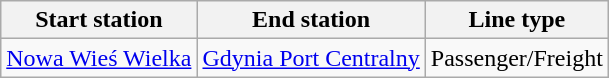<table class="wikitable">
<tr>
<th>Start station</th>
<th>End station</th>
<th>Line type</th>
</tr>
<tr>
<td><a href='#'>Nowa Wieś Wielka</a></td>
<td><a href='#'>Gdynia Port Centralny</a></td>
<td>Passenger/Freight</td>
</tr>
</table>
